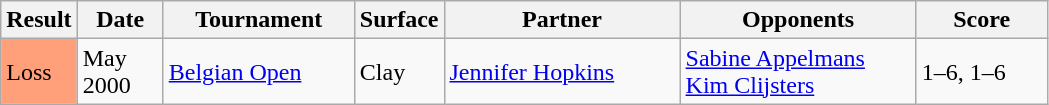<table class="sortable wikitable">
<tr>
<th>Result</th>
<th style="width:50px">Date</th>
<th style="width:120px">Tournament</th>
<th style="width:50px">Surface</th>
<th style="width:150px">Partner</th>
<th style="width:150px">Opponents</th>
<th style="width:80px" class="unsortable">Score</th>
</tr>
<tr>
<td bgcolor=ffa07a>Loss</td>
<td>May 2000</td>
<td><a href='#'>Belgian Open</a></td>
<td>Clay</td>
<td> <a href='#'>Jennifer Hopkins</a></td>
<td> <a href='#'>Sabine Appelmans</a> <br>  <a href='#'>Kim Clijsters</a></td>
<td>1–6, 1–6</td>
</tr>
</table>
